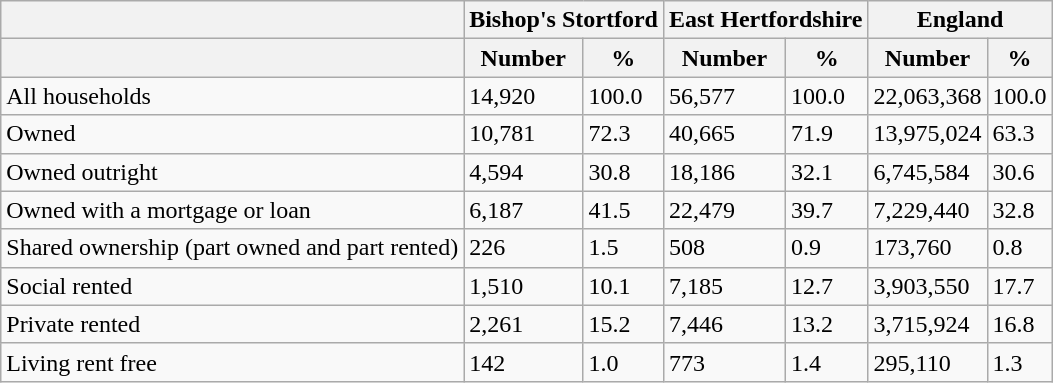<table class="wikitable">
<tr>
<th></th>
<th colspan="2">Bishop's Stortford</th>
<th colspan="2">East Hertfordshire</th>
<th colspan="2">England</th>
</tr>
<tr>
<th></th>
<th>Number</th>
<th>%</th>
<th>Number</th>
<th>%</th>
<th>Number</th>
<th>%</th>
</tr>
<tr>
<td>All households</td>
<td>14,920</td>
<td>100.0</td>
<td>56,577</td>
<td>100.0</td>
<td>22,063,368</td>
<td>100.0</td>
</tr>
<tr>
<td><abbr>Owned</abbr></td>
<td>10,781</td>
<td>72.3</td>
<td>40,665</td>
<td>71.9</td>
<td>13,975,024</td>
<td>63.3</td>
</tr>
<tr>
<td><abbr>Owned outright</abbr></td>
<td>4,594</td>
<td>30.8</td>
<td>18,186</td>
<td>32.1</td>
<td>6,745,584</td>
<td>30.6</td>
</tr>
<tr>
<td><abbr>Owned with a mortgage or loan</abbr></td>
<td>6,187</td>
<td>41.5</td>
<td>22,479</td>
<td>39.7</td>
<td>7,229,440</td>
<td>32.8</td>
</tr>
<tr>
<td><abbr>Shared ownership (part owned and part rented)</abbr></td>
<td>226</td>
<td>1.5</td>
<td>508</td>
<td>0.9</td>
<td>173,760</td>
<td>0.8</td>
</tr>
<tr>
<td><abbr>Social rented</abbr></td>
<td>1,510</td>
<td>10.1</td>
<td>7,185</td>
<td>12.7</td>
<td>3,903,550</td>
<td>17.7</td>
</tr>
<tr>
<td><abbr>Private rented</abbr></td>
<td>2,261</td>
<td>15.2</td>
<td>7,446</td>
<td>13.2</td>
<td>3,715,924</td>
<td>16.8</td>
</tr>
<tr>
<td><abbr>Living rent free</abbr></td>
<td>142</td>
<td>1.0</td>
<td>773</td>
<td>1.4</td>
<td>295,110</td>
<td>1.3</td>
</tr>
</table>
